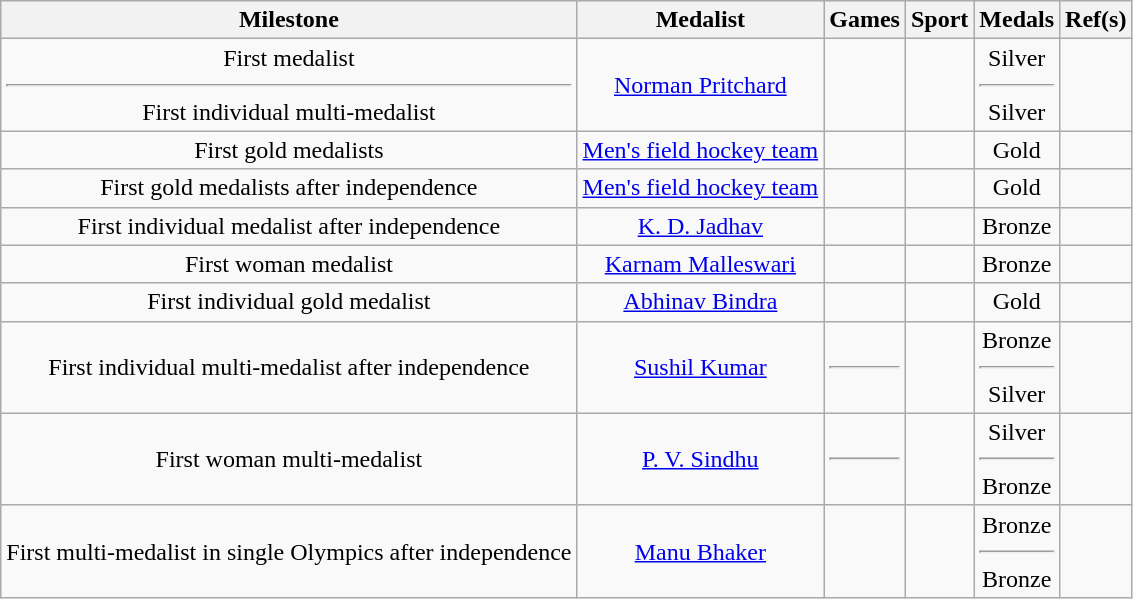<table class="wikitable" style="text-align:center;">
<tr>
<th>Milestone</th>
<th>Medalist</th>
<th>Games</th>
<th>Sport</th>
<th>Medals</th>
<th>Ref(s)</th>
</tr>
<tr>
<td>First medalist<hr>First individual multi-medalist</td>
<td><a href='#'>Norman Pritchard</a></td>
<td> </td>
<td></td>
<td> Silver <hr>  Silver</td>
<td><br></td>
</tr>
<tr>
<td>First gold medalists</td>
<td><a href='#'>Men's field hockey team</a></td>
<td> </td>
<td></td>
<td> Gold</td>
<td></td>
</tr>
<tr>
<td>First gold medalists after independence</td>
<td><a href='#'>Men's field hockey team</a></td>
<td> </td>
<td></td>
<td> Gold</td>
<td></td>
</tr>
<tr>
<td>First individual medalist after independence</td>
<td><a href='#'>K. D. Jadhav</a></td>
<td> </td>
<td></td>
<td> Bronze</td>
<td></td>
</tr>
<tr>
<td>First woman medalist</td>
<td><a href='#'>Karnam Malleswari</a></td>
<td> </td>
<td></td>
<td> Bronze</td>
<td></td>
</tr>
<tr>
<td>First individual gold medalist</td>
<td><a href='#'>Abhinav Bindra</a></td>
<td> </td>
<td></td>
<td> Gold</td>
<td></td>
</tr>
<tr>
<td>First individual multi-medalist after independence</td>
<td><a href='#'>Sushil Kumar</a></td>
<td>  <hr>  </td>
<td></td>
<td> Bronze <hr>  Silver</td>
<td></td>
</tr>
<tr>
<td>First woman multi-medalist</td>
<td><a href='#'>P. V. Sindhu</a></td>
<td>  <hr>  </td>
<td></td>
<td> Silver <hr>  Bronze</td>
<td></td>
</tr>
<tr>
<td>First multi-medalist in single Olympics after independence</td>
<td><a href='#'>Manu Bhaker</a></td>
<td> </td>
<td></td>
<td> Bronze <hr>  Bronze</td>
<td></td>
</tr>
</table>
